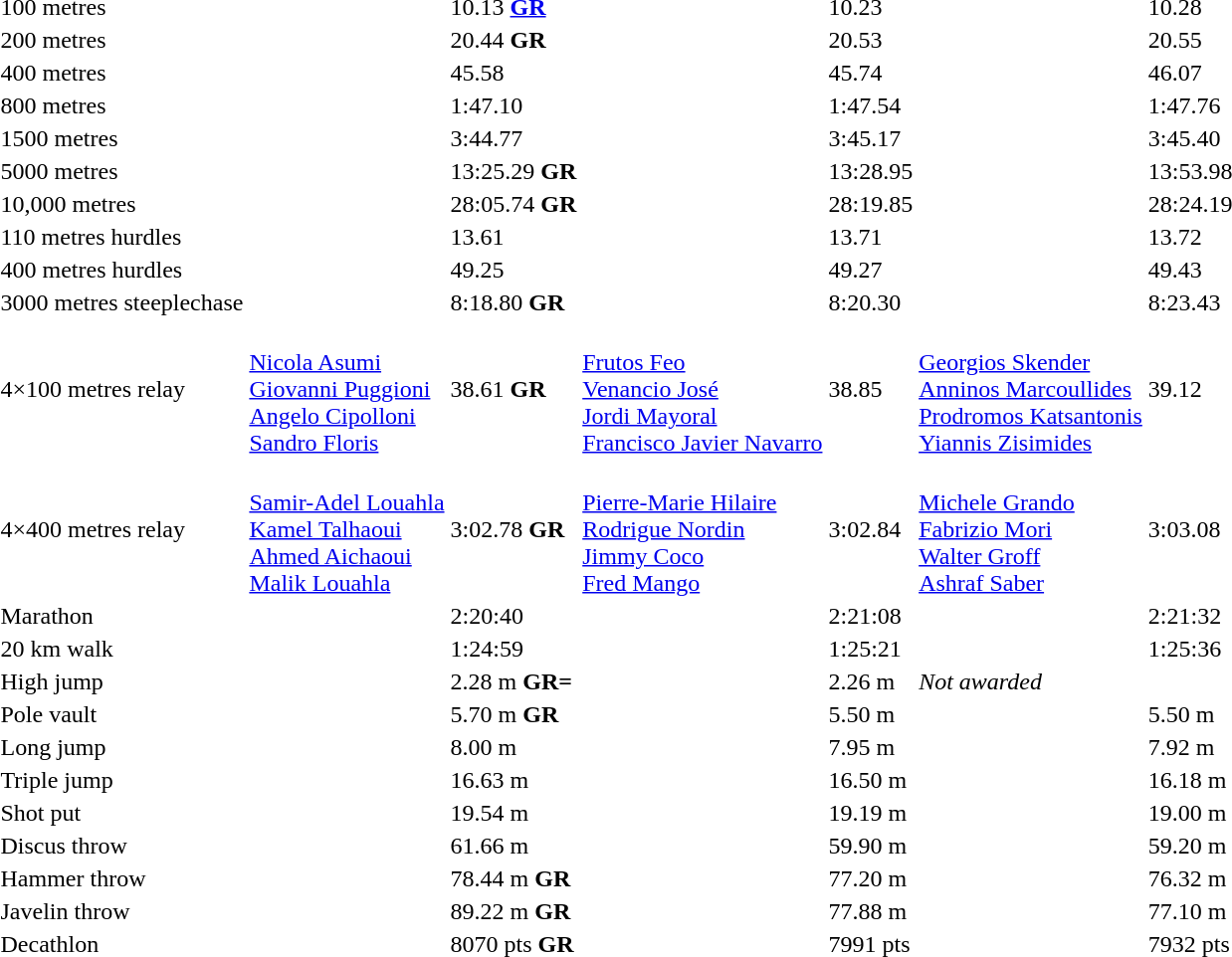<table>
<tr>
<td>100 metres</td>
<td></td>
<td>10.13 <strong><a href='#'>GR</a></strong></td>
<td></td>
<td>10.23</td>
<td></td>
<td>10.28</td>
</tr>
<tr>
<td>200 metres</td>
<td></td>
<td>20.44 <strong>GR</strong></td>
<td></td>
<td>20.53</td>
<td></td>
<td>20.55</td>
</tr>
<tr>
<td>400 metres</td>
<td></td>
<td>45.58</td>
<td></td>
<td>45.74</td>
<td></td>
<td>46.07</td>
</tr>
<tr>
<td>800 metres</td>
<td></td>
<td>1:47.10</td>
<td></td>
<td>1:47.54</td>
<td></td>
<td>1:47.76</td>
</tr>
<tr>
<td>1500 metres</td>
<td></td>
<td>3:44.77</td>
<td></td>
<td>3:45.17</td>
<td></td>
<td>3:45.40</td>
</tr>
<tr>
<td>5000 metres</td>
<td></td>
<td>13:25.29 <strong>GR</strong></td>
<td></td>
<td>13:28.95</td>
<td></td>
<td>13:53.98</td>
</tr>
<tr>
<td>10,000 metres</td>
<td></td>
<td>28:05.74 <strong>GR</strong></td>
<td></td>
<td>28:19.85</td>
<td></td>
<td>28:24.19</td>
</tr>
<tr>
<td>110 metres hurdles</td>
<td></td>
<td>13.61</td>
<td></td>
<td>13.71</td>
<td></td>
<td>13.72</td>
</tr>
<tr>
<td>400 metres hurdles</td>
<td></td>
<td>49.25</td>
<td></td>
<td>49.27</td>
<td></td>
<td>49.43</td>
</tr>
<tr>
<td>3000 metres steeplechase</td>
<td></td>
<td>8:18.80 <strong>GR</strong></td>
<td></td>
<td>8:20.30</td>
<td></td>
<td>8:23.43</td>
</tr>
<tr>
<td>4×100 metres relay</td>
<td><br><a href='#'>Nicola Asumi</a><br><a href='#'>Giovanni Puggioni</a><br><a href='#'>Angelo Cipolloni</a><br><a href='#'>Sandro Floris</a></td>
<td>38.61 <strong>GR</strong></td>
<td><br><a href='#'>Frutos Feo</a><br><a href='#'>Venancio José</a><br><a href='#'>Jordi Mayoral</a><br><a href='#'>Francisco Javier Navarro</a></td>
<td>38.85</td>
<td><br><a href='#'>Georgios Skender</a><br><a href='#'>Anninos Marcoullides</a><br><a href='#'>Prodromos Katsantonis</a><br><a href='#'>Yiannis Zisimides</a></td>
<td>39.12</td>
</tr>
<tr>
<td>4×400 metres relay</td>
<td><br><a href='#'>Samir-Adel Louahla</a><br><a href='#'>Kamel Talhaoui</a><br><a href='#'>Ahmed Aichaoui</a><br><a href='#'>Malik Louahla</a></td>
<td>3:02.78 <strong>GR</strong></td>
<td><br><a href='#'>Pierre-Marie Hilaire</a><br><a href='#'>Rodrigue Nordin</a><br><a href='#'>Jimmy Coco</a><br><a href='#'>Fred Mango</a></td>
<td>3:02.84</td>
<td><br><a href='#'>Michele Grando</a><br><a href='#'>Fabrizio Mori</a><br><a href='#'>Walter Groff</a><br><a href='#'>Ashraf Saber</a></td>
<td>3:03.08</td>
</tr>
<tr>
<td>Marathon</td>
<td></td>
<td>2:20:40</td>
<td></td>
<td>2:21:08</td>
<td></td>
<td>2:21:32</td>
</tr>
<tr>
<td>20 km walk</td>
<td></td>
<td>1:24:59</td>
<td></td>
<td>1:25:21</td>
<td></td>
<td>1:25:36</td>
</tr>
<tr>
<td>High jump</td>
<td></td>
<td>2.28 m <strong>GR=</strong></td>
<td><br></td>
<td>2.26 m</td>
<td><em>Not awarded</em></td>
<td></td>
</tr>
<tr>
<td>Pole vault</td>
<td></td>
<td>5.70 m <strong>GR</strong></td>
<td></td>
<td>5.50 m</td>
<td></td>
<td>5.50 m</td>
</tr>
<tr>
<td>Long jump</td>
<td></td>
<td>8.00 m</td>
<td></td>
<td>7.95 m</td>
<td></td>
<td>7.92 m</td>
</tr>
<tr>
<td>Triple jump</td>
<td></td>
<td>16.63 m</td>
<td></td>
<td>16.50 m</td>
<td></td>
<td>16.18 m</td>
</tr>
<tr>
<td>Shot put</td>
<td></td>
<td>19.54 m</td>
<td></td>
<td>19.19 m</td>
<td></td>
<td>19.00 m</td>
</tr>
<tr>
<td>Discus throw</td>
<td></td>
<td>61.66 m</td>
<td></td>
<td>59.90 m</td>
<td></td>
<td>59.20 m</td>
</tr>
<tr>
<td>Hammer throw</td>
<td></td>
<td>78.44 m <strong>GR</strong></td>
<td></td>
<td>77.20 m</td>
<td></td>
<td>76.32 m</td>
</tr>
<tr>
<td>Javelin throw</td>
<td></td>
<td>89.22 m <strong>GR</strong></td>
<td></td>
<td>77.88 m</td>
<td></td>
<td>77.10 m</td>
</tr>
<tr>
<td>Decathlon</td>
<td></td>
<td>8070 pts <strong>GR</strong></td>
<td></td>
<td>7991 pts</td>
<td></td>
<td>7932 pts</td>
</tr>
</table>
